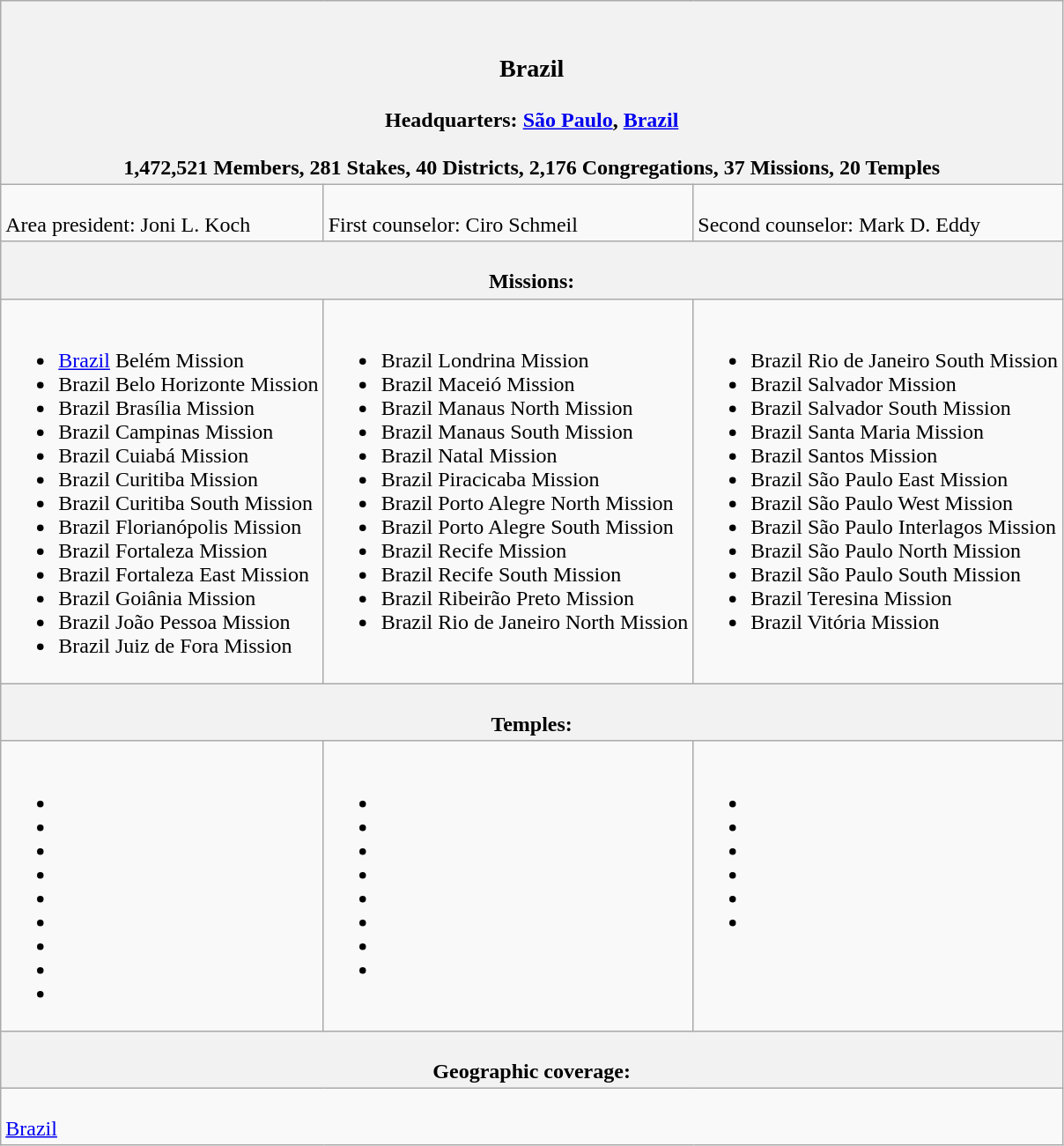<table class=wikitable>
<tr>
<th colspan=3><br><h3>Brazil</h3>Headquarters: <a href='#'>São Paulo</a>, <a href='#'>Brazil</a><br><br>1,472,521 Members, 281 Stakes, 40 Districts, 2,176 Congregations, 37 Missions, 20 Temples</th>
</tr>
<tr>
<td style="vertical-align:top"><br>Area president: Joni L. Koch</td>
<td style="vertical-align:top"><br>First counselor: Ciro Schmeil</td>
<td style="vertical-align:top"><br>Second counselor: Mark D. Eddy</td>
</tr>
<tr>
<th colspan=3><br>Missions:</th>
</tr>
<tr>
<td style="vertical-align:top"><br><ul><li><a href='#'>Brazil</a> Belém Mission</li><li>Brazil Belo Horizonte Mission</li><li>Brazil Brasília Mission</li><li>Brazil Campinas Mission</li><li>Brazil Cuiabá Mission</li><li>Brazil Curitiba Mission</li><li>Brazil Curitiba South Mission</li><li>Brazil Florianópolis Mission</li><li>Brazil Fortaleza Mission</li><li>Brazil Fortaleza East Mission</li><li>Brazil Goiânia Mission</li><li>Brazil João Pessoa Mission</li><li>Brazil Juiz de Fora Mission</li></ul></td>
<td style="vertical-align:top"><br><ul><li>Brazil Londrina Mission</li><li>Brazil Maceió Mission</li><li>Brazil Manaus North Mission</li><li>Brazil Manaus South Mission</li><li>Brazil Natal Mission</li><li>Brazil Piracicaba Mission</li><li>Brazil Porto Alegre North Mission</li><li>Brazil Porto Alegre South Mission</li><li>Brazil Recife Mission</li><li>Brazil Recife South Mission</li><li>Brazil Ribeirão Preto Mission</li><li>Brazil Rio de Janeiro North Mission</li></ul></td>
<td style="vertical-align:top"><br><ul><li>Brazil Rio de Janeiro South Mission</li><li>Brazil Salvador Mission</li><li>Brazil Salvador South Mission</li><li>Brazil Santa Maria Mission</li><li>Brazil Santos Mission</li><li>Brazil São Paulo East Mission</li><li>Brazil São Paulo West Mission</li><li>Brazil São Paulo Interlagos Mission</li><li>Brazil São Paulo North Mission</li><li>Brazil São Paulo South Mission</li><li>Brazil Teresina Mission</li><li>Brazil Vitória Mission</li></ul></td>
</tr>
<tr>
<th colspan=3><br>Temples:</th>
</tr>
<tr>
<td style="vertical-align:top"><br><ul><li></li><li></li><li></li><li></li><li></li><li></li><li></li><li></li><li></li></ul></td>
<td style="vertical-align:top"><br><ul><li></li><li></li><li></li><li></li><li></li><li></li><li></li><li></li></ul></td>
<td style="vertical-align:top"><br><ul><li></li><li></li><li></li><li></li><li></li><li></li></ul></td>
</tr>
<tr>
<th colspan=3><br>Geographic coverage:</th>
</tr>
<tr>
<td style="vertical-align:top" colspan=3><br><a href='#'>Brazil</a></td>
</tr>
</table>
